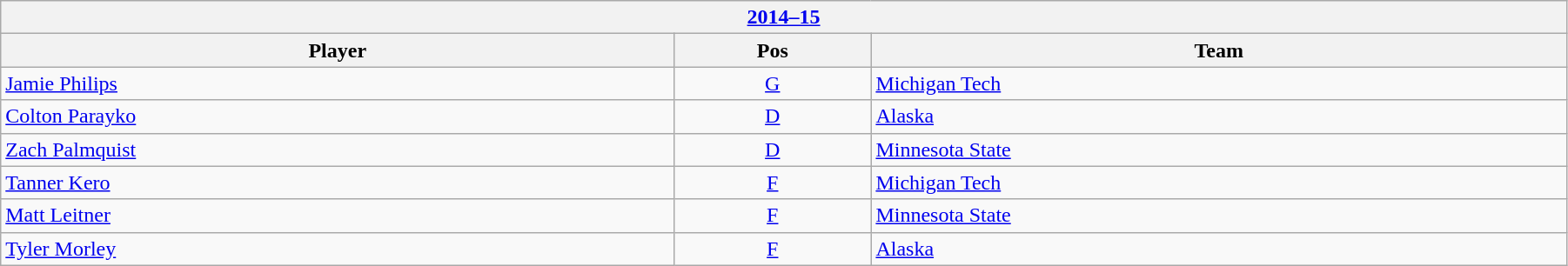<table class="wikitable" width=95%>
<tr>
<th colspan=3><a href='#'>2014–15</a></th>
</tr>
<tr>
<th>Player</th>
<th>Pos</th>
<th>Team</th>
</tr>
<tr>
<td><a href='#'>Jamie Philips</a></td>
<td align=center><a href='#'>G</a></td>
<td><a href='#'>Michigan Tech</a></td>
</tr>
<tr>
<td><a href='#'>Colton Parayko</a></td>
<td align=center><a href='#'>D</a></td>
<td><a href='#'>Alaska</a></td>
</tr>
<tr>
<td><a href='#'>Zach Palmquist</a></td>
<td align=center><a href='#'>D</a></td>
<td><a href='#'>Minnesota State</a></td>
</tr>
<tr>
<td><a href='#'>Tanner Kero</a></td>
<td align=center><a href='#'>F</a></td>
<td><a href='#'>Michigan Tech</a></td>
</tr>
<tr>
<td><a href='#'>Matt Leitner</a></td>
<td align=center><a href='#'>F</a></td>
<td><a href='#'>Minnesota State</a></td>
</tr>
<tr>
<td><a href='#'>Tyler Morley</a></td>
<td align=center><a href='#'>F</a></td>
<td><a href='#'>Alaska</a></td>
</tr>
</table>
